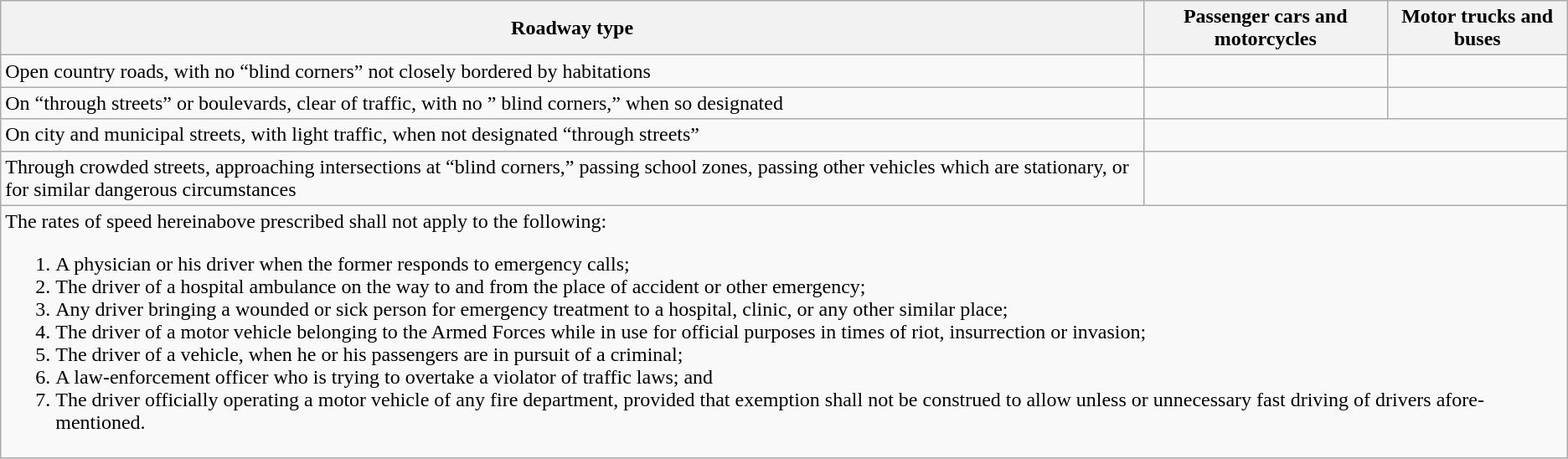<table class="wikitable" style="text-align:center;">
<tr>
<th>Roadway type</th>
<th>Passenger cars and motorcycles</th>
<th>Motor trucks and buses</th>
</tr>
<tr>
<td style="text-align: left;">Open country roads, with no “blind corners” not closely bordered by habitations</td>
<td></td>
<td></td>
</tr>
<tr>
<td style="text-align: left;">On “through streets” or boulevards, clear of traffic, with no ” blind corners,” when so designated</td>
<td></td>
<td></td>
</tr>
<tr>
<td style="text-align: left;">On city and municipal streets, with light traffic, when not designated “through streets”</td>
<td colspan=2></td>
</tr>
<tr>
<td style="text-align: left;">Through crowded streets, approaching intersections at “blind corners,” passing school zones, passing other vehicles which are stationary, or for similar dangerous circumstances</td>
<td colspan=2></td>
</tr>
<tr>
<td colspan="4" style="text-align: left;">The rates of speed hereinabove prescribed shall not apply to the following:<br><ol><li>A physician or his driver when the former responds to emergency calls;</li><li>The driver of a hospital ambulance on the way to and from the place of accident or other emergency;</li><li>Any driver bringing a wounded or sick person for emergency treatment to a hospital, clinic, or any other similar place;</li><li>The driver of a motor vehicle belonging to the Armed Forces while in use for official purposes in times of riot, insurrection or invasion;</li><li>The driver of a vehicle, when he or his passengers are in pursuit of a criminal;</li><li>A law-enforcement officer who is trying to overtake a violator of traffic laws; and</li><li>The driver officially operating a motor vehicle of any fire department, provided that exemption shall not be construed to allow unless or unnecessary fast driving of drivers afore-mentioned.</li></ol></td>
</tr>
</table>
